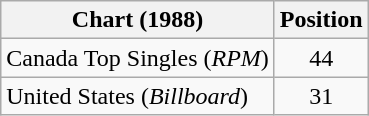<table class="wikitable sortable">
<tr>
<th align="left">Chart (1988)</th>
<th align="center">Position</th>
</tr>
<tr>
<td>Canada Top Singles (<em>RPM</em>)</td>
<td style="text-align:center;">44</td>
</tr>
<tr>
<td>United States (<em>Billboard</em>)</td>
<td style="text-align:center;">31</td>
</tr>
</table>
